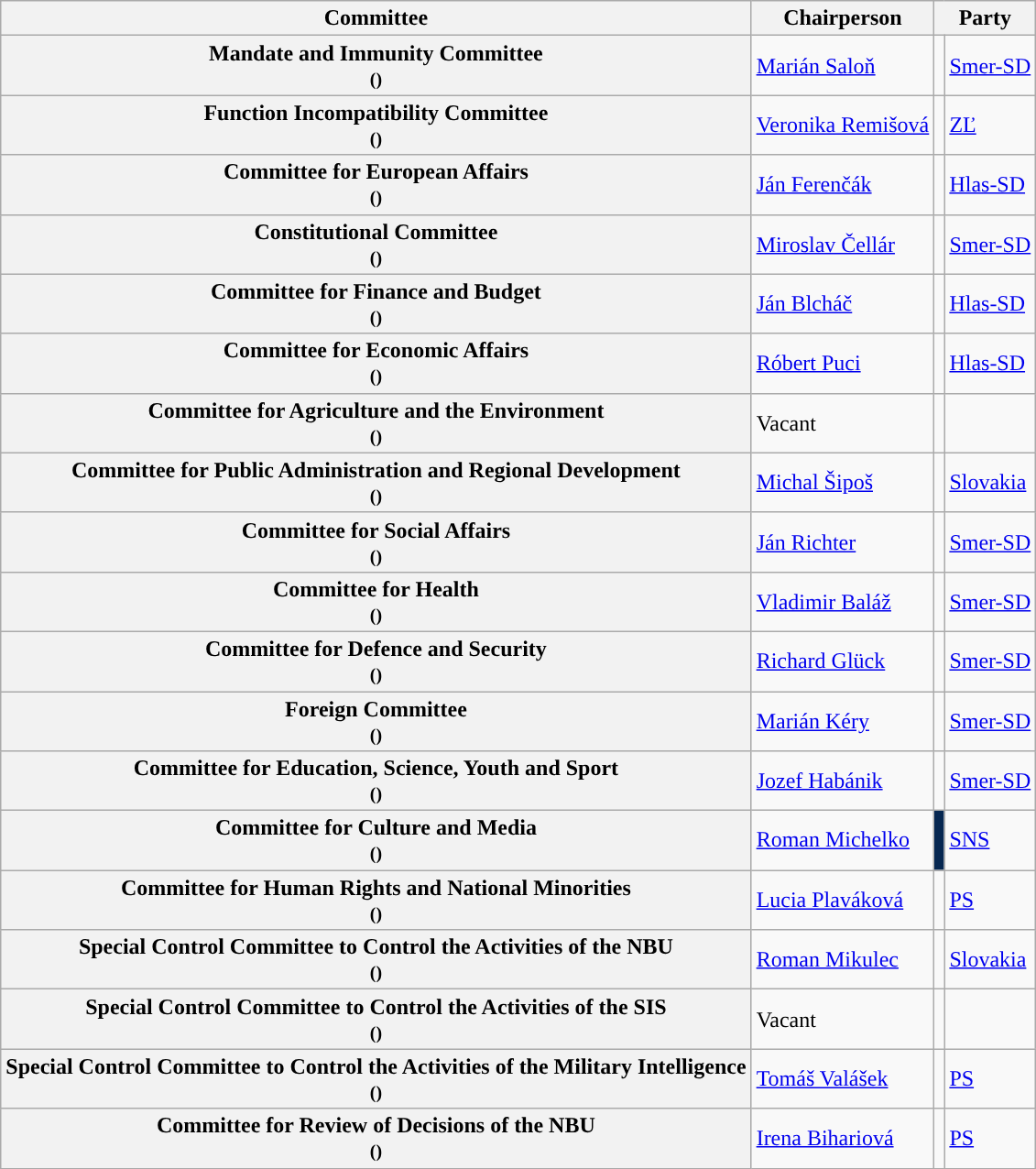<table class="wikitable plainrowheaders">
<tr>
<th>Committee</th>
<th>Chairperson</th>
<th colspan="2">Party</th>
</tr>
<tr>
<th scope="row">Mandate and Immunity Committee<br><small>()</small></th>
<td><a href='#'>Marián Saloň</a></td>
<td style="background:"></td>
<td><a href='#'>Smer-SD</a></td>
</tr>
<tr>
<th scope="row">Function Incompatibility Committee<br><small>()</small></th>
<td><a href='#'>Veronika Remišová</a></td>
<td style="background:"></td>
<td><a href='#'>ZĽ</a></td>
</tr>
<tr>
<th scope="row">Committee for European Affairs<br><small>()</small></th>
<td><a href='#'>Ján Ferenčák</a></td>
<td style="background:"></td>
<td><a href='#'>Hlas-SD</a></td>
</tr>
<tr>
<th scope="row">Constitutional Committee<br><small>()</small></th>
<td><a href='#'>Miroslav Čellár</a></td>
<td style="background:"></td>
<td><a href='#'>Smer-SD</a></td>
</tr>
<tr>
<th scope="row">Committee for Finance and Budget<br><small>()</small></th>
<td><a href='#'>Ján Blcháč</a></td>
<td style="background:"></td>
<td><a href='#'>Hlas-SD</a></td>
</tr>
<tr>
<th scope="row">Committee for Economic Affairs<br><small>()</small></th>
<td><a href='#'>Róbert Puci</a></td>
<td style="background:"></td>
<td><a href='#'>Hlas-SD</a></td>
</tr>
<tr>
<th scope="row">Committee for Agriculture and the Environment<br><small>()</small></th>
<td>Vacant</td>
<td style="background:"></td>
</tr>
<tr>
<th scope="row">Committee for Public Administration and Regional Development<br><small>()</small></th>
<td><a href='#'>Michal Šipoš</a></td>
<td style="background:"></td>
<td><a href='#'>Slovakia</a></td>
</tr>
<tr>
<th scope="row">Committee for Social Affairs<br><small>()</small></th>
<td><a href='#'>Ján Richter</a></td>
<td style="background:"></td>
<td><a href='#'>Smer-SD</a></td>
</tr>
<tr>
<th scope="row">Committee for Health<br><small>()</small></th>
<td><a href='#'>Vladimir Baláž</a></td>
<td style="background:"></td>
<td><a href='#'>Smer-SD</a></td>
</tr>
<tr>
<th scope="row">Committee for Defence and Security<br><small>()</small></th>
<td><a href='#'>Richard Glück</a></td>
<td style="background:"></td>
<td><a href='#'>Smer-SD</a></td>
</tr>
<tr>
<th scope="row">Foreign Committee<br><small>()</small></th>
<td><a href='#'>Marián Kéry</a></td>
<td style="background:"></td>
<td><a href='#'>Smer-SD</a></td>
</tr>
<tr>
<th scope="row">Committee for Education, Science, Youth and Sport<br><small>()</small></th>
<td><a href='#'>Jozef Habánik</a></td>
<td style="background:"></td>
<td><a href='#'>Smer-SD</a></td>
</tr>
<tr>
<th scope="row">Committee for Culture and Media<br><small>()</small></th>
<td><a href='#'>Roman Michelko</a></td>
<td style="background:#062751"></td>
<td><a href='#'>SNS</a></td>
</tr>
<tr>
<th scope="row">Committee for Human Rights and National Minorities<br><small>()</small></th>
<td><a href='#'>Lucia Plaváková</a></td>
<td style="background:"></td>
<td><a href='#'>PS</a></td>
</tr>
<tr>
<th scope="row">Special Control Committee to Control the Activities of the NBU<br><small>()</small></th>
<td><a href='#'>Roman Mikulec</a></td>
<td style="background:"></td>
<td><a href='#'>Slovakia</a></td>
</tr>
<tr>
<th scope="row">Special Control Committee to Control the Activities of the SIS<br><small>()</small></th>
<td>Vacant</td>
<td style="background:"></td>
</tr>
<tr>
<th scope="row">Special Control Committee to Control the Activities of the Military Intelligence<br><small>()</small></th>
<td><a href='#'>Tomáš Valášek</a></td>
<td style="background:"></td>
<td><a href='#'>PS</a></td>
</tr>
<tr>
<th scope="row">Committee for Review of Decisions of the NBU<br><small>()</small></th>
<td><a href='#'>Irena Bihariová</a></td>
<td style="background:"></td>
<td><a href='#'>PS</a></td>
</tr>
</table>
